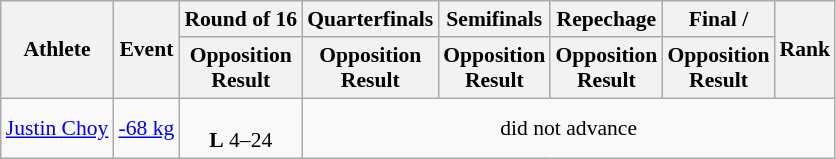<table class="wikitable" style="font-size:90%">
<tr>
<th rowspan="2">Athlete</th>
<th rowspan="2">Event</th>
<th>Round of 16</th>
<th>Quarterfinals</th>
<th>Semifinals</th>
<th>Repechage</th>
<th>Final / </th>
<th rowspan="2">Rank</th>
</tr>
<tr>
<th>Opposition<br>Result</th>
<th>Opposition<br>Result</th>
<th>Opposition<br>Result</th>
<th>Opposition<br>Result</th>
<th>Opposition<br>Result</th>
</tr>
<tr align=center>
<td align=left><a href='#'>Justin Choy</a></td>
<td align=left><a href='#'>-68 kg</a></td>
<td><br><strong>L</strong> 4–24</td>
<td colspan=5>did not advance</td>
</tr>
</table>
